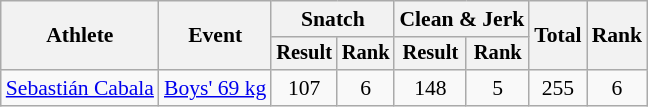<table class="wikitable" style="font-size:90%">
<tr>
<th rowspan="2">Athlete</th>
<th rowspan="2">Event</th>
<th colspan="2">Snatch</th>
<th colspan="2">Clean & Jerk</th>
<th rowspan="2">Total</th>
<th rowspan="2">Rank</th>
</tr>
<tr style="font-size:95%">
<th>Result</th>
<th>Rank</th>
<th>Result</th>
<th>Rank</th>
</tr>
<tr align=center>
<td align=left><a href='#'>Sebastián Cabala</a></td>
<td align=left><a href='#'>Boys' 69 kg</a></td>
<td>107</td>
<td>6</td>
<td>148</td>
<td>5</td>
<td>255</td>
<td>6</td>
</tr>
</table>
